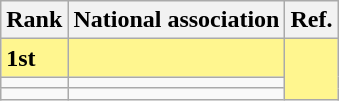<table class="wikitable">
<tr>
<th>Rank</th>
<th>National association</th>
<th>Ref.</th>
</tr>
<tr bgcolor="#FFF68F">
<td><strong>1st</strong></td>
<td><strong></strong></td>
<td rowspan=3></td>
</tr>
<tr>
<td></td>
<td></td>
</tr>
<tr>
<td></td>
<td></td>
</tr>
</table>
